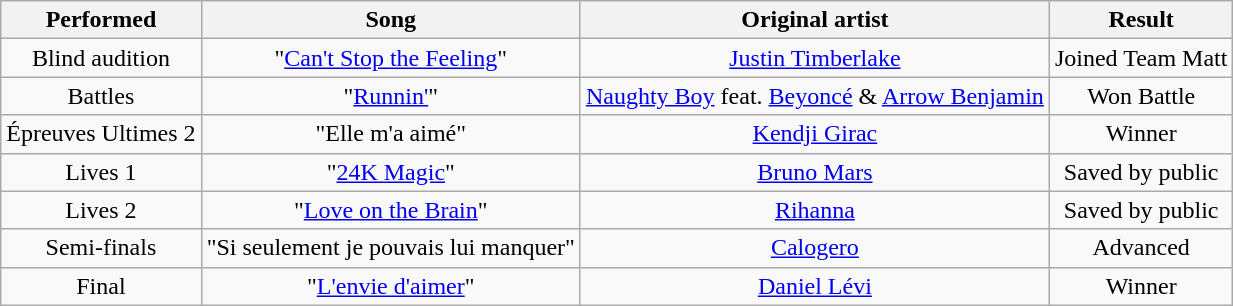<table class="wikitable plainrowheaders" style="text-align:center;">
<tr>
<th scope="col">Performed</th>
<th scope="col">Song</th>
<th scope="col">Original artist</th>
<th scope="col">Result</th>
</tr>
<tr>
<td>Blind audition</td>
<td>"<a href='#'>Can't Stop the Feeling</a>"</td>
<td><a href='#'>Justin Timberlake</a></td>
<td>Joined Team Matt</td>
</tr>
<tr>
<td>Battles</td>
<td>"<a href='#'>Runnin'</a>"</td>
<td><a href='#'>Naughty Boy</a> feat. <a href='#'>Beyoncé</a> & <a href='#'>Arrow Benjamin</a></td>
<td>Won Battle</td>
</tr>
<tr>
<td>Épreuves Ultimes 2</td>
<td>"Elle m'a aimé"</td>
<td><a href='#'>Kendji Girac</a></td>
<td>Winner</td>
</tr>
<tr>
<td>Lives 1</td>
<td>"<a href='#'>24K Magic</a>"</td>
<td><a href='#'>Bruno Mars</a></td>
<td>Saved by public</td>
</tr>
<tr>
<td>Lives 2</td>
<td>"<a href='#'>Love on the Brain</a>"</td>
<td><a href='#'>Rihanna</a></td>
<td>Saved by public</td>
</tr>
<tr>
<td>Semi-finals</td>
<td>"Si seulement je pouvais lui manquer"</td>
<td><a href='#'>Calogero</a></td>
<td>Advanced</td>
</tr>
<tr>
<td>Final</td>
<td>"<a href='#'>L'envie d'aimer</a>"</td>
<td><a href='#'>Daniel Lévi</a></td>
<td>Winner</td>
</tr>
</table>
